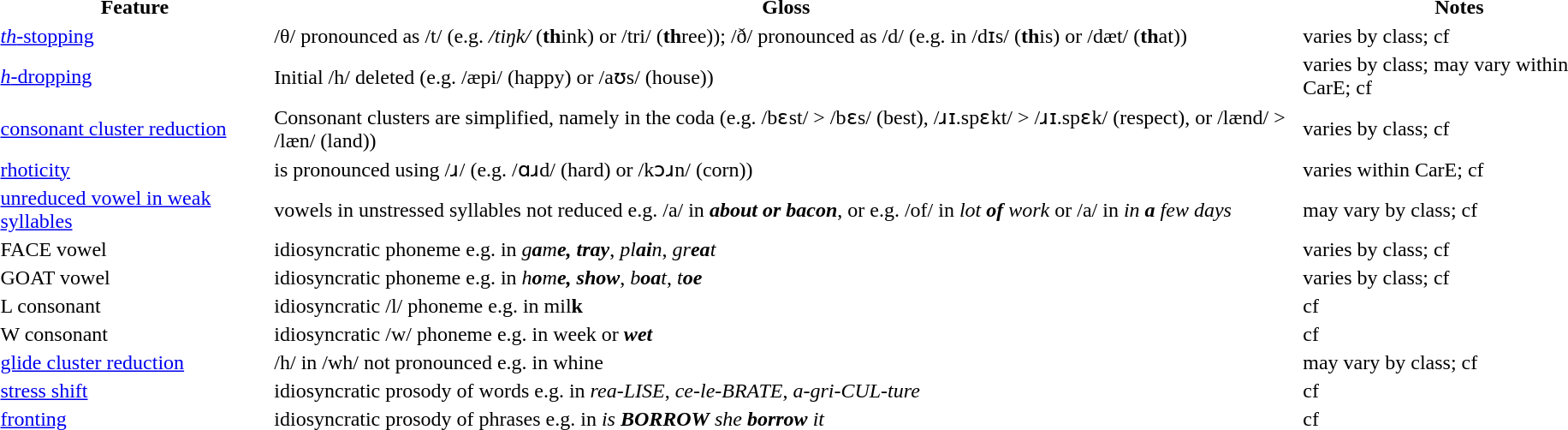<table class="sortable">
<tr>
<th>Feature</th>
<th>Gloss</th>
<th>Notes</th>
</tr>
<tr>
<td><a href='#'><em>th</em>-stopping</a></td>
<td>/θ/ pronounced as /t/ (e.g. <em>/tiŋk/</em> (<strong>th</strong>ink) or /tri/ (<strong>th</strong>ree)); /ð/ pronounced as /d/ (e.g. in /dɪs/ (<strong>th</strong>is) or /dæt/ (<strong>th</strong>at))</td>
<td>varies by class; cf</td>
</tr>
<tr>
<td><a href='#'><em>h</em>-dropping</a></td>
<td>Initial /h/ deleted (e.g. /æpi/ (happy) or /aʊs/ (house))</td>
<td>varies by class; may vary within CarE; cf</td>
</tr>
<tr>
<td><a href='#'>consonant cluster reduction</a></td>
<td>Consonant clusters are simplified, namely in the coda (e.g. /bɛst/ > /bɛs/ (best), /ɹɪ.spɛkt/ > /ɹɪ.spɛk/ (respect), or /lænd/ > /læn/ (land))</td>
<td>varies by class; cf</td>
</tr>
<tr>
<td><a href='#'>rhoticity</a></td>
<td><Vr> is pronounced using /ɹ/ (e.g.  /ɑɹd/ (hard) or /kɔɹn/ (corn))</td>
<td>varies within CarE; cf</td>
</tr>
<tr>
<td><a href='#'>unreduced vowel in weak syllables</a></td>
<td>vowels in unstressed syllables not reduced e.g. /a/ in <strong><em>a<strong>bout<em> or </em>bac</strong>on</em></strong>, or e.g. /of/ in <em>lot <strong>of</strong> work</em> or /a/ in <em>in <strong>a</strong> few days</em></td>
<td>may vary by class; cf</td>
</tr>
<tr>
<td>FACE vowel</td>
<td>idiosyncratic phoneme e.g. in <em>g<strong>a</strong>m<strong>e<strong><em>, </em>tr</strong>ay</em></strong>, <em>pl<strong>ai</strong>n</em>, <em>gr<strong>ea</strong>t</em></td>
<td>varies by class; cf</td>
</tr>
<tr>
<td>GOAT vowel</td>
<td>idiosyncratic phoneme e.g. in  <em>h<strong>o</strong>m<strong>e<strong><em>, </em>sh</strong>ow</em></strong>, <em>b<strong>oa</strong>t</em>, <em>t<strong>oe<strong><em></td>
<td>varies by class; cf</td>
</tr>
<tr>
<td>L consonant</td>
<td>idiosyncratic /l/ phoneme e.g. in </em>mi</strong>l<strong>k<em></td>
<td>cf</td>
</tr>
<tr>
<td>W consonant</td>
<td>idiosyncratic /w/ phoneme e.g. in </em></strong>w</strong>eek</em> or <strong><em>w<strong>et<em></td>
<td>cf</td>
</tr>
<tr>
<td><a href='#'>glide cluster reduction</a></td>
<td>/h/ in /wh/ not pronounced e.g. in </em></strong>wh</strong>ine</em></td>
<td>may vary by class; cf</td>
</tr>
<tr>
<td><a href='#'>stress shift</a></td>
<td>idiosyncratic prosody of words e.g. in <em>rea-LISE</em>, <em>ce-le-BRATE</em>, <em>a-gri-CUL-ture</em></td>
<td>cf</td>
</tr>
<tr>
<td><a href='#'>fronting</a></td>
<td>idiosyncratic prosody of phrases e.g. in <em>is <strong>BORROW</strong> she <strong>borrow</strong> it</em></td>
<td>cf</td>
</tr>
</table>
